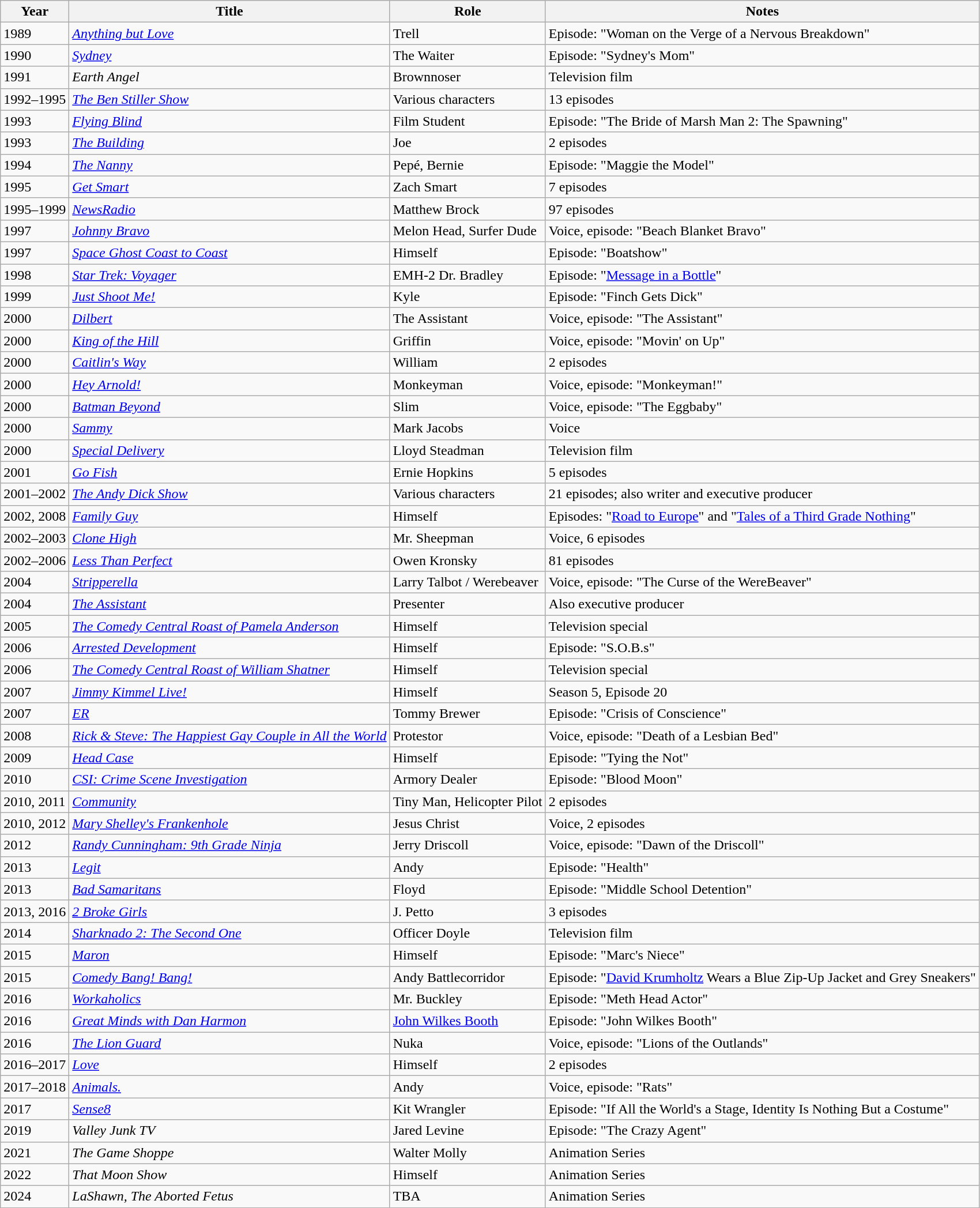<table class="wikitable sortable">
<tr>
<th>Year</th>
<th>Title</th>
<th>Role</th>
<th class="unsortable">Notes</th>
</tr>
<tr>
<td>1989</td>
<td><em><a href='#'>Anything but Love</a></em></td>
<td>Trell</td>
<td>Episode: "Woman on the Verge of a Nervous Breakdown"</td>
</tr>
<tr>
<td>1990</td>
<td><em><a href='#'>Sydney</a></em></td>
<td>The Waiter</td>
<td>Episode: "Sydney's Mom"</td>
</tr>
<tr>
<td>1991</td>
<td><em>Earth Angel</em></td>
<td>Brownnoser</td>
<td>Television film</td>
</tr>
<tr>
<td>1992–1995</td>
<td><em><a href='#'>The Ben Stiller Show</a></em></td>
<td>Various characters</td>
<td>13 episodes</td>
</tr>
<tr>
<td>1993</td>
<td><em><a href='#'>Flying Blind</a></em></td>
<td>Film Student</td>
<td>Episode: "The Bride of Marsh Man 2: The Spawning"</td>
</tr>
<tr>
<td>1993</td>
<td><em><a href='#'>The Building</a></em></td>
<td>Joe</td>
<td>2 episodes</td>
</tr>
<tr>
<td>1994</td>
<td><em><a href='#'>The Nanny</a></em></td>
<td>Pepé, Bernie</td>
<td>Episode: "Maggie the Model"</td>
</tr>
<tr>
<td>1995</td>
<td><em><a href='#'>Get Smart</a></em></td>
<td>Zach Smart</td>
<td>7 episodes</td>
</tr>
<tr>
<td>1995–1999</td>
<td><em><a href='#'>NewsRadio</a></em></td>
<td>Matthew Brock</td>
<td>97 episodes</td>
</tr>
<tr>
<td>1997</td>
<td><em><a href='#'>Johnny Bravo</a></em></td>
<td>Melon Head, Surfer Dude</td>
<td>Voice, episode: "Beach Blanket Bravo"</td>
</tr>
<tr>
<td>1997</td>
<td><em><a href='#'>Space Ghost Coast to Coast</a></em></td>
<td>Himself</td>
<td>Episode: "Boatshow"</td>
</tr>
<tr>
<td>1998</td>
<td><em><a href='#'>Star Trek: Voyager</a></em></td>
<td>EMH-2 Dr. Bradley</td>
<td>Episode: "<a href='#'>Message in a Bottle</a>"</td>
</tr>
<tr>
<td>1999</td>
<td><em><a href='#'>Just Shoot Me!</a></em></td>
<td>Kyle</td>
<td>Episode: "Finch Gets Dick"</td>
</tr>
<tr>
<td>2000</td>
<td><em><a href='#'>Dilbert</a></em></td>
<td>The Assistant</td>
<td>Voice, episode: "The Assistant"</td>
</tr>
<tr>
<td>2000</td>
<td><em><a href='#'>King of the Hill</a></em></td>
<td>Griffin</td>
<td>Voice, episode: "Movin' on Up"</td>
</tr>
<tr>
<td>2000</td>
<td><em><a href='#'>Caitlin's Way</a></em></td>
<td>William</td>
<td>2 episodes</td>
</tr>
<tr>
<td>2000</td>
<td><em><a href='#'>Hey Arnold!</a></em></td>
<td>Monkeyman</td>
<td>Voice, episode: "Monkeyman!"</td>
</tr>
<tr>
<td>2000</td>
<td><em><a href='#'>Batman Beyond</a></em></td>
<td>Slim</td>
<td>Voice, episode: "The Eggbaby"</td>
</tr>
<tr>
<td>2000</td>
<td><em><a href='#'>Sammy</a></em></td>
<td>Mark Jacobs</td>
<td>Voice</td>
</tr>
<tr>
<td>2000</td>
<td><em><a href='#'>Special Delivery</a></em></td>
<td>Lloyd Steadman</td>
<td>Television film</td>
</tr>
<tr>
<td>2001</td>
<td><em><a href='#'>Go Fish</a></em></td>
<td>Ernie Hopkins</td>
<td>5 episodes</td>
</tr>
<tr>
<td>2001–2002</td>
<td><em><a href='#'>The Andy Dick Show</a></em></td>
<td>Various characters</td>
<td>21 episodes; also writer and executive producer</td>
</tr>
<tr>
<td>2002, 2008</td>
<td><em><a href='#'>Family Guy</a></em></td>
<td>Himself</td>
<td>Episodes: "<a href='#'>Road to Europe</a>" and "<a href='#'>Tales of a Third Grade Nothing</a>"</td>
</tr>
<tr>
<td>2002–2003</td>
<td><em><a href='#'>Clone High</a></em></td>
<td>Mr. Sheepman</td>
<td>Voice, 6 episodes</td>
</tr>
<tr>
<td>2002–2006</td>
<td><em><a href='#'>Less Than Perfect</a></em></td>
<td>Owen Kronsky</td>
<td>81 episodes</td>
</tr>
<tr>
<td>2004</td>
<td><em><a href='#'>Stripperella</a></em></td>
<td>Larry Talbot / Werebeaver</td>
<td>Voice, episode: "The Curse of the WereBeaver"</td>
</tr>
<tr>
<td>2004</td>
<td><em><a href='#'>The Assistant</a></em></td>
<td>Presenter</td>
<td>Also executive producer</td>
</tr>
<tr>
<td>2005</td>
<td><em><a href='#'>The Comedy Central Roast of Pamela Anderson</a></em></td>
<td>Himself</td>
<td>Television special</td>
</tr>
<tr>
<td>2006</td>
<td><em><a href='#'>Arrested Development</a></em></td>
<td>Himself</td>
<td>Episode: "S.O.B.s"</td>
</tr>
<tr>
<td>2006</td>
<td><em><a href='#'>The Comedy Central Roast of William Shatner</a></em></td>
<td>Himself</td>
<td>Television special</td>
</tr>
<tr>
<td>2007</td>
<td><em><a href='#'>Jimmy Kimmel Live!</a></em></td>
<td>Himself</td>
<td>Season 5, Episode 20</td>
</tr>
<tr>
<td>2007</td>
<td><em><a href='#'>ER</a></em></td>
<td>Tommy Brewer</td>
<td>Episode: "Crisis of Conscience"</td>
</tr>
<tr>
<td>2008</td>
<td><em><a href='#'>Rick & Steve: The Happiest Gay Couple in All the World</a></em></td>
<td>Protestor</td>
<td>Voice, episode: "Death of a Lesbian Bed"</td>
</tr>
<tr>
<td>2009</td>
<td><em><a href='#'>Head Case</a></em></td>
<td>Himself</td>
<td>Episode: "Tying the Not"</td>
</tr>
<tr>
<td>2010</td>
<td><em><a href='#'>CSI: Crime Scene Investigation</a></em></td>
<td>Armory Dealer</td>
<td>Episode: "Blood Moon"</td>
</tr>
<tr>
<td>2010, 2011</td>
<td><em><a href='#'>Community</a></em></td>
<td>Tiny Man, Helicopter Pilot</td>
<td>2 episodes</td>
</tr>
<tr>
<td>2010, 2012</td>
<td><em><a href='#'>Mary Shelley's Frankenhole</a></em></td>
<td>Jesus Christ</td>
<td>Voice, 2 episodes</td>
</tr>
<tr>
<td>2012</td>
<td><em><a href='#'>Randy Cunningham: 9th Grade Ninja</a></em></td>
<td>Jerry Driscoll</td>
<td>Voice, episode: "Dawn of the Driscoll"</td>
</tr>
<tr>
<td>2013</td>
<td><em><a href='#'>Legit</a></em></td>
<td>Andy</td>
<td>Episode: "Health"</td>
</tr>
<tr>
<td>2013</td>
<td><em><a href='#'>Bad Samaritans</a></em></td>
<td>Floyd</td>
<td>Episode: "Middle School Detention"</td>
</tr>
<tr>
<td>2013, 2016</td>
<td><em><a href='#'>2 Broke Girls</a></em></td>
<td>J. Petto</td>
<td>3 episodes</td>
</tr>
<tr>
<td>2014</td>
<td><em><a href='#'>Sharknado 2: The Second One</a></em></td>
<td>Officer Doyle</td>
<td>Television film</td>
</tr>
<tr>
<td>2015</td>
<td><em><a href='#'>Maron</a></em></td>
<td>Himself</td>
<td>Episode: "Marc's Niece"</td>
</tr>
<tr>
<td>2015</td>
<td><em><a href='#'>Comedy Bang! Bang!</a></em></td>
<td>Andy Battlecorridor</td>
<td>Episode: "<a href='#'>David Krumholtz</a> Wears a Blue Zip-Up Jacket and Grey Sneakers"</td>
</tr>
<tr>
<td>2016</td>
<td><em><a href='#'>Workaholics</a></em></td>
<td>Mr. Buckley</td>
<td>Episode: "Meth Head Actor"</td>
</tr>
<tr>
<td>2016</td>
<td><em><a href='#'>Great Minds with Dan Harmon</a></em></td>
<td><a href='#'>John Wilkes Booth</a></td>
<td>Episode: "John Wilkes Booth"</td>
</tr>
<tr>
<td>2016</td>
<td><em><a href='#'>The Lion Guard</a></em></td>
<td>Nuka</td>
<td>Voice, episode: "Lions of the Outlands"</td>
</tr>
<tr>
<td>2016–2017</td>
<td><em><a href='#'>Love</a></em></td>
<td>Himself</td>
<td>2 episodes</td>
</tr>
<tr>
<td>2017–2018</td>
<td><em><a href='#'>Animals.</a></em></td>
<td>Andy</td>
<td>Voice, episode: "Rats"</td>
</tr>
<tr>
<td>2017</td>
<td><em><a href='#'>Sense8</a></em></td>
<td>Kit Wrangler</td>
<td>Episode: "If All the World's a Stage, Identity Is Nothing But a Costume"</td>
</tr>
<tr>
<td>2019</td>
<td><em>Valley Junk TV</em></td>
<td>Jared Levine</td>
<td>Episode: "The Crazy Agent"</td>
</tr>
<tr>
<td>2021</td>
<td><em>The Game Shoppe</em></td>
<td>Walter Molly</td>
<td>Animation Series</td>
</tr>
<tr>
<td>2022</td>
<td><em>That Moon Show</em></td>
<td>Himself</td>
<td>Animation Series</td>
</tr>
<tr>
<td>2024</td>
<td><em>LaShawn, The Aborted Fetus</em></td>
<td>TBA</td>
<td>Animation Series</td>
</tr>
</table>
